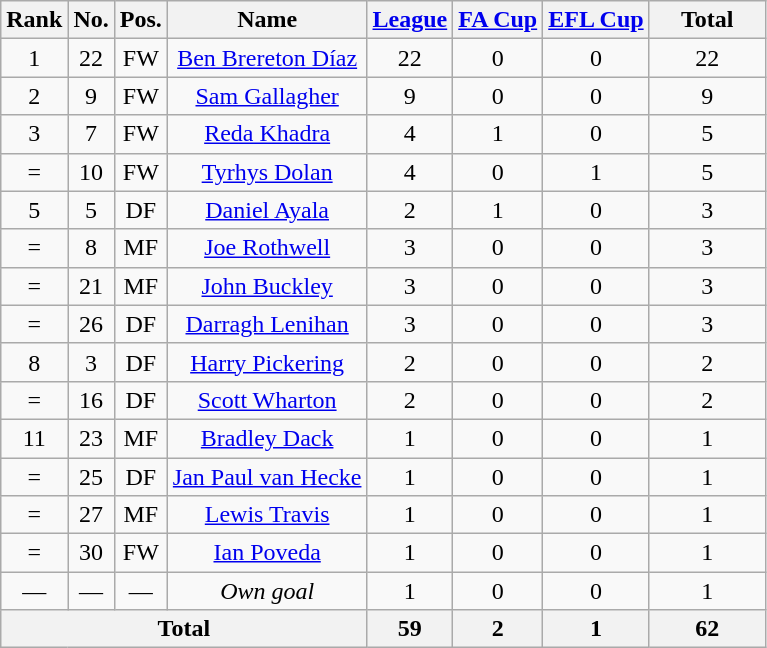<table class="wikitable" style="text-align: center; font-size:100%">
<tr>
<th>Rank</th>
<th>No.</th>
<th>Pos.</th>
<th>Name</th>
<th><a href='#'>League</a></th>
<th><a href='#'>FA Cup</a></th>
<th><a href='#'>EFL Cup</a></th>
<th width=70>Total</th>
</tr>
<tr>
<td>1</td>
<td>22</td>
<td>FW</td>
<td> <a href='#'>Ben Brereton Díaz</a></td>
<td>22</td>
<td>0</td>
<td>0</td>
<td>22</td>
</tr>
<tr>
<td>2</td>
<td>9</td>
<td>FW</td>
<td> <a href='#'>Sam Gallagher</a></td>
<td>9</td>
<td>0</td>
<td>0</td>
<td>9</td>
</tr>
<tr>
<td>3</td>
<td>7</td>
<td>FW</td>
<td> <a href='#'>Reda Khadra</a></td>
<td>4</td>
<td>1</td>
<td>0</td>
<td>5</td>
</tr>
<tr>
<td>=</td>
<td>10</td>
<td>FW</td>
<td> <a href='#'>Tyrhys Dolan</a></td>
<td>4</td>
<td>0</td>
<td>1</td>
<td>5</td>
</tr>
<tr>
<td>5</td>
<td>5</td>
<td>DF</td>
<td> <a href='#'>Daniel Ayala</a></td>
<td>2</td>
<td>1</td>
<td>0</td>
<td>3</td>
</tr>
<tr>
<td>=</td>
<td>8</td>
<td>MF</td>
<td> <a href='#'>Joe Rothwell</a></td>
<td>3</td>
<td>0</td>
<td>0</td>
<td>3</td>
</tr>
<tr>
<td>=</td>
<td>21</td>
<td>MF</td>
<td> <a href='#'>John Buckley</a></td>
<td>3</td>
<td>0</td>
<td>0</td>
<td>3</td>
</tr>
<tr>
<td>=</td>
<td>26</td>
<td>DF</td>
<td> <a href='#'>Darragh Lenihan</a></td>
<td>3</td>
<td>0</td>
<td>0</td>
<td>3</td>
</tr>
<tr>
<td>8</td>
<td>3</td>
<td>DF</td>
<td> <a href='#'>Harry Pickering</a></td>
<td>2</td>
<td>0</td>
<td>0</td>
<td>2</td>
</tr>
<tr>
<td>=</td>
<td>16</td>
<td>DF</td>
<td> <a href='#'>Scott Wharton</a></td>
<td>2</td>
<td>0</td>
<td>0</td>
<td>2</td>
</tr>
<tr>
<td>11</td>
<td>23</td>
<td>MF</td>
<td> <a href='#'>Bradley Dack</a></td>
<td>1</td>
<td>0</td>
<td>0</td>
<td>1</td>
</tr>
<tr>
<td>=</td>
<td>25</td>
<td>DF</td>
<td> <a href='#'>Jan Paul van Hecke</a></td>
<td>1</td>
<td>0</td>
<td>0</td>
<td>1</td>
</tr>
<tr>
<td>=</td>
<td>27</td>
<td>MF</td>
<td> <a href='#'>Lewis Travis</a></td>
<td>1</td>
<td>0</td>
<td>0</td>
<td>1</td>
</tr>
<tr>
<td>=</td>
<td>30</td>
<td>FW</td>
<td> <a href='#'>Ian Poveda</a></td>
<td>1</td>
<td>0</td>
<td>0</td>
<td>1</td>
</tr>
<tr>
<td>—</td>
<td>—</td>
<td>—</td>
<td><em>Own goal</em></td>
<td>1</td>
<td>0</td>
<td>0</td>
<td>1</td>
</tr>
<tr>
<th colspan=4>Total</th>
<th>59</th>
<th>2</th>
<th>1</th>
<th>62</th>
</tr>
</table>
